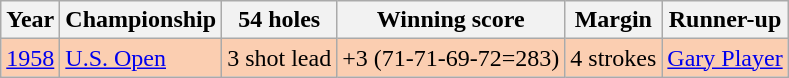<table class="wikitable">
<tr>
<th>Year</th>
<th>Championship</th>
<th>54 holes</th>
<th>Winning score</th>
<th>Margin</th>
<th>Runner-up</th>
</tr>
<tr style="background:#FBCEB1;">
<td><a href='#'>1958</a></td>
<td><a href='#'>U.S. Open</a></td>
<td>3 shot lead</td>
<td>+3  (71-71-69-72=283)</td>
<td>4 strokes</td>
<td> <a href='#'>Gary Player</a></td>
</tr>
</table>
